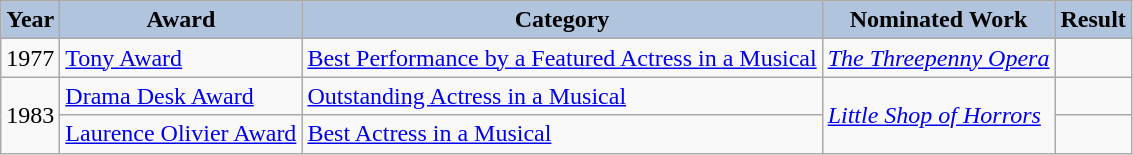<table class="wikitable" background: #f9f9f9;>
<tr align="center">
<th style="background:#B0C4DE">Year</th>
<th style="background:#B0C4DE">Award</th>
<th style="background:#B0C4DE">Category</th>
<th style="background:#B0C4DE">Nominated Work</th>
<th style="background:#B0C4DE">Result</th>
</tr>
<tr>
<td align="center">1977</td>
<td><a href='#'>Tony Award</a></td>
<td><a href='#'>Best Performance by a Featured Actress in a Musical</a></td>
<td><em><a href='#'>The Threepenny Opera</a></em></td>
<td></td>
</tr>
<tr>
<td rowspan="2" align="center">1983</td>
<td><a href='#'>Drama Desk Award</a></td>
<td><a href='#'>Outstanding Actress in a Musical</a></td>
<td rowspan="2"><em><a href='#'>Little Shop of Horrors</a></em></td>
<td></td>
</tr>
<tr>
<td><a href='#'>Laurence Olivier Award</a></td>
<td><a href='#'>Best Actress in a Musical</a></td>
<td></td>
</tr>
</table>
